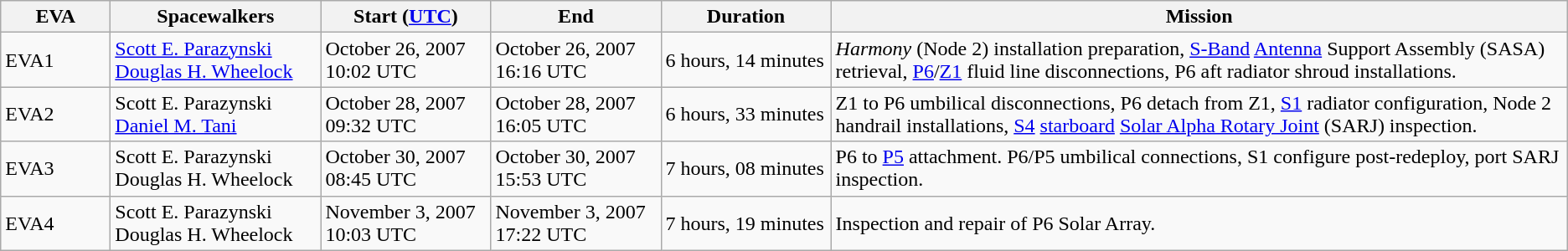<table class="wikitable">
<tr>
<th style="width: 5em;">EVA</th>
<th style="width:10em;">Spacewalkers</th>
<th style="width: 8em;">Start (<a href='#'>UTC</a>)</th>
<th style="width: 8em;">End</th>
<th style="width: 8em;">Duration</th>
<th>Mission</th>
</tr>
<tr>
<td>EVA1</td>
<td><a href='#'>Scott E. Parazynski</a> <br> <a href='#'>Douglas H. Wheelock</a></td>
<td>October 26, 2007 <br> 10:02 UTC</td>
<td>October 26, 2007 <br> 16:16 UTC</td>
<td>6 hours, 14 minutes</td>
<td><em>Harmony</em> (Node 2) installation preparation, <a href='#'>S-Band</a> <a href='#'>Antenna</a> Support Assembly (SASA) retrieval, <a href='#'>P6</a>/<a href='#'>Z1</a> fluid line disconnections, P6 aft radiator shroud installations.</td>
</tr>
<tr>
<td>EVA2</td>
<td>Scott E. Parazynski <br> <a href='#'>Daniel M. Tani</a></td>
<td>October 28, 2007 <br> 09:32 UTC</td>
<td>October 28, 2007 <br> 16:05 UTC</td>
<td>6 hours, 33 minutes</td>
<td>Z1 to P6 umbilical disconnections, P6 detach from Z1, <a href='#'>S1</a> radiator configuration, Node 2 handrail installations, <a href='#'>S4</a> <a href='#'>starboard</a> <a href='#'>Solar Alpha Rotary Joint</a> (SARJ) inspection.</td>
</tr>
<tr>
<td>EVA3</td>
<td>Scott E. Parazynski <br> Douglas H. Wheelock</td>
<td>October 30, 2007 <br> 08:45 UTC</td>
<td>October 30, 2007 <br> 15:53 UTC</td>
<td>7 hours, 08 minutes</td>
<td>P6 to <a href='#'>P5</a> attachment. P6/P5 umbilical connections, S1 configure post-redeploy, port SARJ inspection.</td>
</tr>
<tr>
<td>EVA4</td>
<td>Scott E. Parazynski <br> Douglas H. Wheelock</td>
<td>November 3, 2007 <br> 10:03 UTC</td>
<td>November 3, 2007 <br> 17:22 UTC</td>
<td>7 hours, 19 minutes</td>
<td>Inspection and repair of P6 Solar Array.</td>
</tr>
</table>
